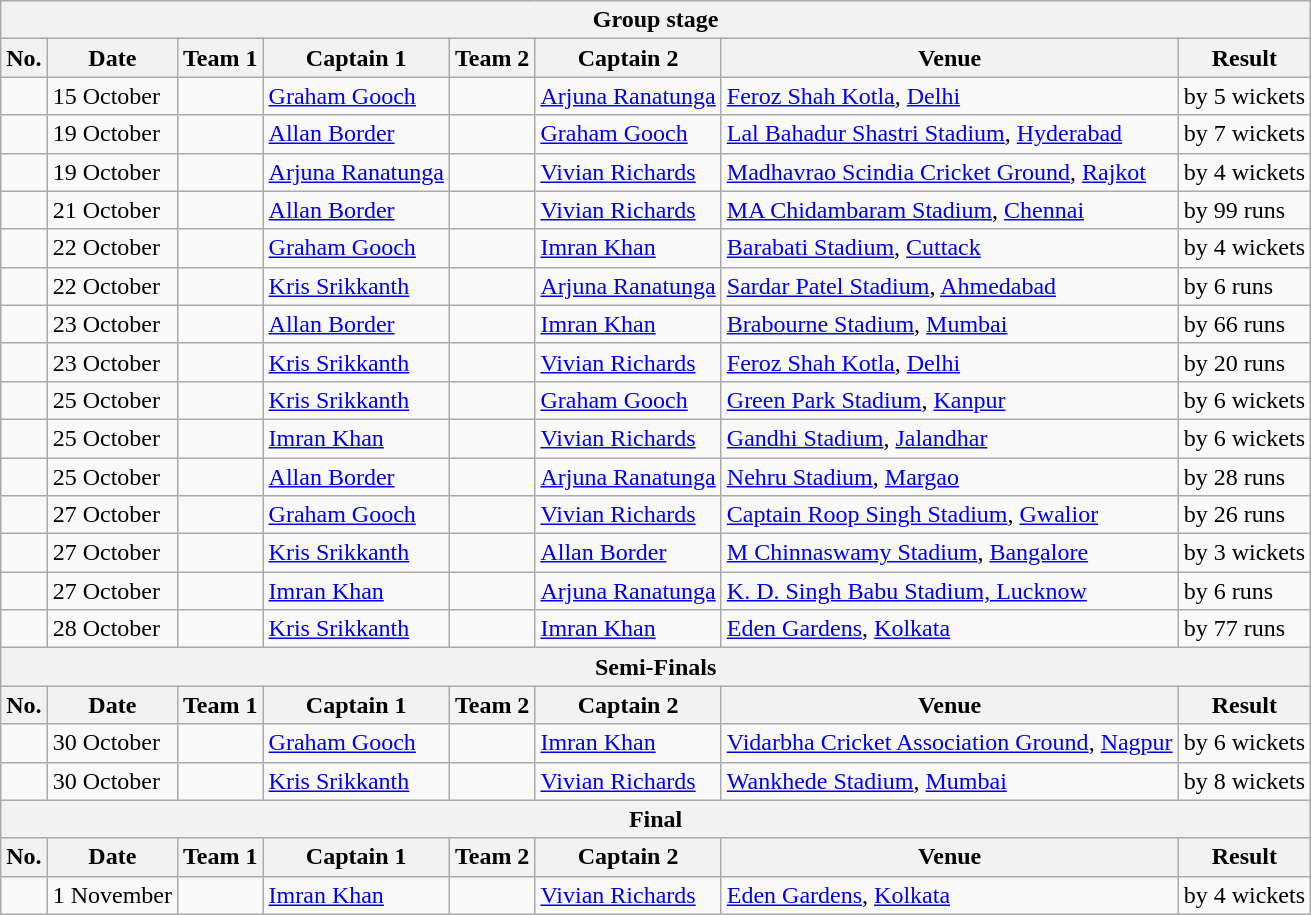<table class="wikitable">
<tr>
<th colspan="9">Group stage</th>
</tr>
<tr>
<th>No.</th>
<th>Date</th>
<th>Team 1</th>
<th>Captain 1</th>
<th>Team 2</th>
<th>Captain 2</th>
<th>Venue</th>
<th>Result</th>
</tr>
<tr>
<td></td>
<td>15 October</td>
<td></td>
<td><a href='#'>Graham Gooch</a></td>
<td></td>
<td><a href='#'>Arjuna Ranatunga</a></td>
<td><a href='#'>Feroz Shah Kotla</a>, <a href='#'>Delhi</a></td>
<td> by 5 wickets</td>
</tr>
<tr>
<td></td>
<td>19 October</td>
<td></td>
<td><a href='#'>Allan Border</a></td>
<td></td>
<td><a href='#'>Graham Gooch</a></td>
<td><a href='#'>Lal Bahadur Shastri Stadium</a>, <a href='#'>Hyderabad</a></td>
<td> by 7 wickets</td>
</tr>
<tr>
<td></td>
<td>19 October</td>
<td></td>
<td><a href='#'>Arjuna Ranatunga</a></td>
<td></td>
<td><a href='#'>Vivian Richards</a></td>
<td><a href='#'>Madhavrao Scindia Cricket Ground</a>, <a href='#'>Rajkot</a></td>
<td> by 4 wickets</td>
</tr>
<tr>
<td></td>
<td>21 October</td>
<td></td>
<td><a href='#'>Allan Border</a></td>
<td></td>
<td><a href='#'>Vivian Richards</a></td>
<td><a href='#'>MA Chidambaram Stadium</a>, <a href='#'>Chennai</a></td>
<td> by 99 runs</td>
</tr>
<tr>
<td></td>
<td>22 October</td>
<td></td>
<td><a href='#'>Graham Gooch</a></td>
<td></td>
<td><a href='#'>Imran Khan</a></td>
<td><a href='#'>Barabati Stadium</a>, <a href='#'>Cuttack</a></td>
<td> by 4 wickets</td>
</tr>
<tr>
<td></td>
<td>22 October</td>
<td></td>
<td><a href='#'>Kris Srikkanth</a></td>
<td></td>
<td><a href='#'>Arjuna Ranatunga</a></td>
<td><a href='#'>Sardar Patel Stadium</a>, <a href='#'>Ahmedabad</a></td>
<td> by 6 runs</td>
</tr>
<tr>
<td></td>
<td>23 October</td>
<td></td>
<td><a href='#'>Allan Border</a></td>
<td></td>
<td><a href='#'>Imran Khan</a></td>
<td><a href='#'>Brabourne Stadium</a>, <a href='#'>Mumbai</a></td>
<td> by 66 runs</td>
</tr>
<tr>
<td></td>
<td>23 October</td>
<td></td>
<td><a href='#'>Kris Srikkanth</a></td>
<td></td>
<td><a href='#'>Vivian Richards</a></td>
<td><a href='#'>Feroz Shah Kotla</a>, <a href='#'>Delhi</a></td>
<td> by 20 runs</td>
</tr>
<tr>
<td></td>
<td>25 October</td>
<td></td>
<td><a href='#'>Kris Srikkanth</a></td>
<td></td>
<td><a href='#'>Graham Gooch</a></td>
<td><a href='#'>Green Park Stadium</a>, <a href='#'>Kanpur</a></td>
<td> by 6 wickets</td>
</tr>
<tr>
<td></td>
<td>25 October</td>
<td></td>
<td><a href='#'>Imran Khan</a></td>
<td></td>
<td><a href='#'>Vivian Richards</a></td>
<td><a href='#'>Gandhi Stadium</a>, <a href='#'>Jalandhar</a></td>
<td> by 6 wickets</td>
</tr>
<tr>
<td></td>
<td>25 October</td>
<td></td>
<td><a href='#'>Allan Border</a></td>
<td></td>
<td><a href='#'>Arjuna Ranatunga</a></td>
<td><a href='#'>Nehru Stadium</a>, <a href='#'>Margao</a></td>
<td> by 28 runs</td>
</tr>
<tr>
<td></td>
<td>27 October</td>
<td></td>
<td><a href='#'>Graham Gooch</a></td>
<td></td>
<td><a href='#'>Vivian Richards</a></td>
<td><a href='#'>Captain Roop Singh Stadium</a>, <a href='#'>Gwalior</a></td>
<td> by 26 runs</td>
</tr>
<tr>
<td></td>
<td>27 October</td>
<td></td>
<td><a href='#'>Kris Srikkanth</a></td>
<td></td>
<td><a href='#'>Allan Border</a></td>
<td><a href='#'>M Chinnaswamy Stadium</a>, <a href='#'>Bangalore</a></td>
<td> by 3 wickets</td>
</tr>
<tr>
<td></td>
<td>27 October</td>
<td></td>
<td><a href='#'>Imran Khan</a></td>
<td></td>
<td><a href='#'>Arjuna Ranatunga</a></td>
<td><a href='#'>K. D. Singh Babu Stadium, Lucknow</a></td>
<td> by 6 runs</td>
</tr>
<tr>
<td></td>
<td>28 October</td>
<td></td>
<td><a href='#'>Kris Srikkanth</a></td>
<td></td>
<td><a href='#'>Imran Khan</a></td>
<td><a href='#'>Eden Gardens</a>, <a href='#'>Kolkata</a></td>
<td> by 77 runs</td>
</tr>
<tr>
<th colspan="9">Semi-Finals</th>
</tr>
<tr>
<th>No.</th>
<th>Date</th>
<th>Team 1</th>
<th>Captain 1</th>
<th>Team 2</th>
<th>Captain 2</th>
<th>Venue</th>
<th>Result</th>
</tr>
<tr>
<td></td>
<td>30 October</td>
<td></td>
<td><a href='#'>Graham Gooch</a></td>
<td></td>
<td><a href='#'>Imran Khan</a></td>
<td><a href='#'>Vidarbha Cricket Association Ground</a>, <a href='#'>Nagpur</a></td>
<td> by 6 wickets</td>
</tr>
<tr>
<td></td>
<td>30 October</td>
<td></td>
<td><a href='#'>Kris Srikkanth</a></td>
<td></td>
<td><a href='#'>Vivian Richards</a></td>
<td><a href='#'>Wankhede Stadium</a>, <a href='#'>Mumbai</a></td>
<td> by 8 wickets</td>
</tr>
<tr>
<th colspan="9">Final</th>
</tr>
<tr>
<th>No.</th>
<th>Date</th>
<th>Team 1</th>
<th>Captain 1</th>
<th>Team 2</th>
<th>Captain 2</th>
<th>Venue</th>
<th>Result</th>
</tr>
<tr>
<td></td>
<td>1 November</td>
<td></td>
<td><a href='#'>Imran Khan</a></td>
<td></td>
<td><a href='#'>Vivian Richards</a></td>
<td><a href='#'>Eden Gardens</a>, <a href='#'>Kolkata</a></td>
<td> by 4 wickets</td>
</tr>
</table>
